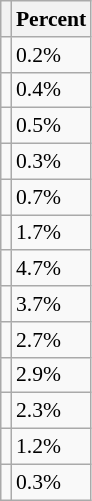<table class="wikitable sortable collapsible" style="font-size: 90%;">
<tr>
<th></th>
<th>Percent</th>
</tr>
<tr>
<td></td>
<td>0.2%</td>
</tr>
<tr>
<td></td>
<td>0.4%</td>
</tr>
<tr>
<td></td>
<td>0.5%</td>
</tr>
<tr>
<td></td>
<td>0.3%</td>
</tr>
<tr>
<td></td>
<td>0.7%</td>
</tr>
<tr>
<td></td>
<td>1.7%</td>
</tr>
<tr>
<td></td>
<td>4.7%</td>
</tr>
<tr>
<td></td>
<td>3.7%</td>
</tr>
<tr>
<td></td>
<td>2.7%</td>
</tr>
<tr>
<td></td>
<td>2.9%</td>
</tr>
<tr>
<td></td>
<td>2.3%</td>
</tr>
<tr>
<td></td>
<td>1.2%</td>
</tr>
<tr>
<td></td>
<td>0.3%</td>
</tr>
</table>
